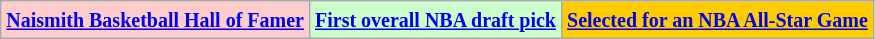<table class="wikitable">
<tr>
<td bgcolor="#FFCCCC"><small><strong><a href='#'>Naismith Basketball Hall of Famer</a></strong></small></td>
<td bgcolor="#CCFFCC"><small><strong><a href='#'> First overall NBA draft pick</a></strong></small></td>
<td bgcolor="FFCC00"><small><strong><a href='#'> Selected for an NBA All-Star Game</a></strong></small></td>
</tr>
</table>
